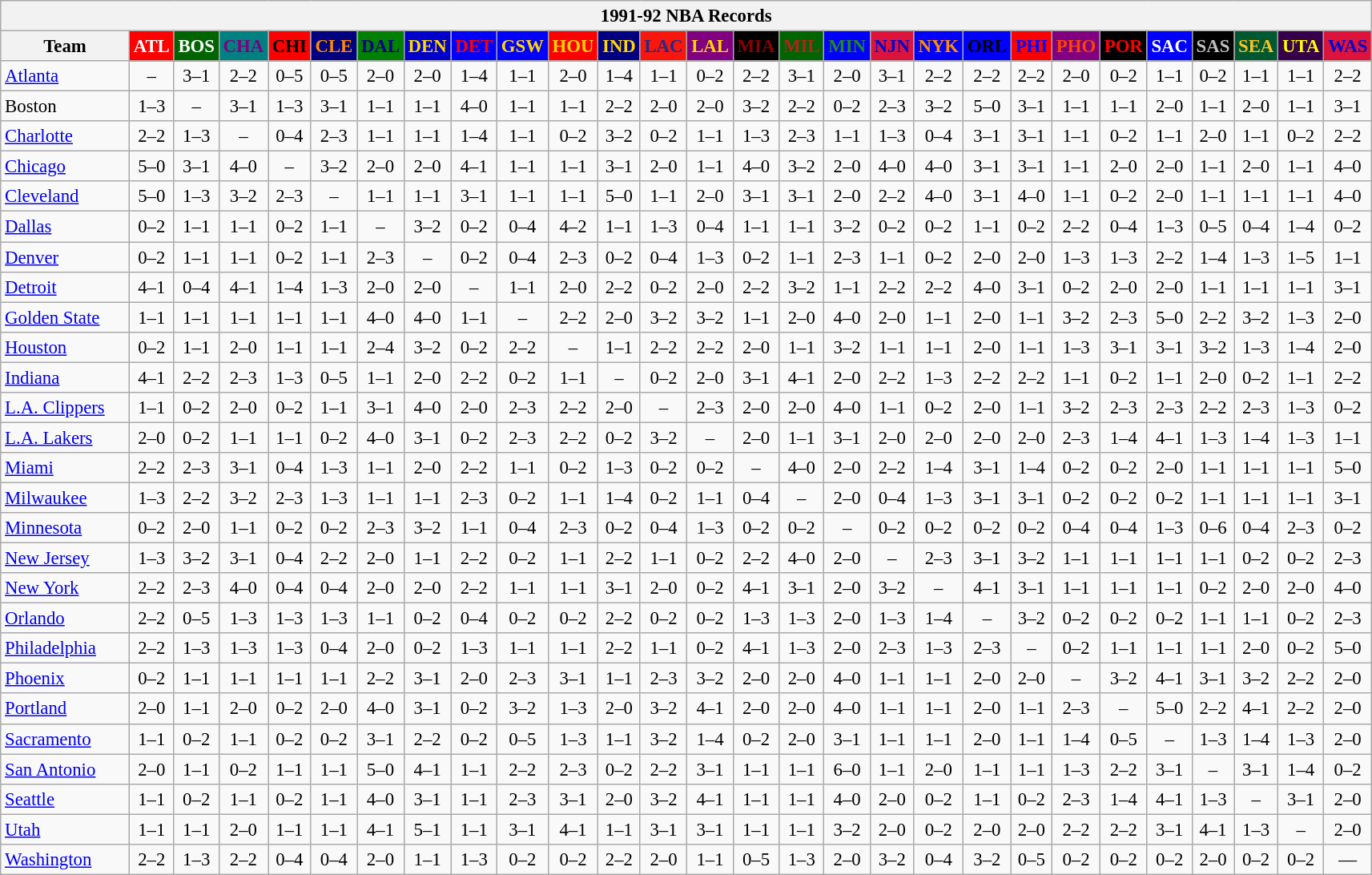<table class="wikitable" style="font-size:95%; text-align:center;">
<tr>
<th colspan=28>1991-92 NBA Records</th>
</tr>
<tr>
<th width=100>Team</th>
<th style="background:#FF0000;color:#FFFFFF;width=35">ATL</th>
<th style="background:#006400;color:#FFFFFF;width=35">BOS</th>
<th style="background:#008080;color:#800080;width=35">CHA</th>
<th style="background:#FF0000;color:#000000;width=35">CHI</th>
<th style="background:#000080;color:#FF8C00;width=35">CLE</th>
<th style="background:#008000;color:#00008B;width=35">DAL</th>
<th style="background:#0000CD;color:#FFD700;width=35">DEN</th>
<th style="background:#0000FF;color:#FF0000;width=35">DET</th>
<th style="background:#0000FF;color:#FFD700;width=35">GSW</th>
<th style="background:#FF0000;color:#FFD700;width=35">HOU</th>
<th style="background:#000080;color:#FFD700;width=35">IND</th>
<th style="background:#F9160D;color:#1A2E8B;width=35">LAC</th>
<th style="background:#800080;color:#FFD700;width=35">LAL</th>
<th style="background:#000000;color:#8B0000;width=35">MIA</th>
<th style="background:#006400;color:#B22222;width=35">MIL</th>
<th style="background:#0000FF;color:#228B22;width=35">MIN</th>
<th style="background:#DC143C;color:#0000CD;width=35">NJN</th>
<th style="background:#0000FF;color:#FF8C00;width=35">NYK</th>
<th style="background:#0000FF;color:#000000;width=35">ORL</th>
<th style="background:#FF0000;color:#0000FF;width=35">PHI</th>
<th style="background:#800080;color:#FF4500;width=35">PHO</th>
<th style="background:#000000;color:#FF0000;width=35">POR</th>
<th style="background:#0000FF;color:#FFFFFF;width=35">SAC</th>
<th style="background:#000000;color:#C0C0C0;width=35">SAS</th>
<th style="background:#005831;color:#FFC322;width=35">SEA</th>
<th style="background:#36004A;color:#FFFF00;width=35">UTA</th>
<th style="background:#DC143C;color:#0000CD;width=35">WAS</th>
</tr>
<tr>
<td style="text-align:left;"><a href='#'>Atlanta</a></td>
<td>–</td>
<td>3–1</td>
<td>2–2</td>
<td>0–5</td>
<td>0–5</td>
<td>2–0</td>
<td>2–0</td>
<td>1–4</td>
<td>1–1</td>
<td>2–0</td>
<td>1–4</td>
<td>1–1</td>
<td>0–2</td>
<td>2–2</td>
<td>3–1</td>
<td>2–0</td>
<td>3–1</td>
<td>2–2</td>
<td>2–2</td>
<td>2–2</td>
<td>2–0</td>
<td>0–2</td>
<td>1–1</td>
<td>0–2</td>
<td>1–1</td>
<td>1–1</td>
<td>2–2</td>
</tr>
<tr>
<td style="text-align:left;">Boston</td>
<td>1–3</td>
<td>–</td>
<td>3–1</td>
<td>1–3</td>
<td>3–1</td>
<td>1–1</td>
<td>1–1</td>
<td>4–0</td>
<td>1–1</td>
<td>1–1</td>
<td>2–2</td>
<td>2–0</td>
<td>2–0</td>
<td>3–2</td>
<td>2–2</td>
<td>0–2</td>
<td>2–3</td>
<td>3–2</td>
<td>5–0</td>
<td>3–1</td>
<td>1–1</td>
<td>1–1</td>
<td>2–0</td>
<td>1–1</td>
<td>2–0</td>
<td>1–1</td>
<td>3–1</td>
</tr>
<tr>
<td style="text-align:left;"><a href='#'>Charlotte</a></td>
<td>2–2</td>
<td>1–3</td>
<td>–</td>
<td>0–4</td>
<td>2–3</td>
<td>1–1</td>
<td>1–1</td>
<td>1–4</td>
<td>1–1</td>
<td>0–2</td>
<td>3–2</td>
<td>0–2</td>
<td>1–1</td>
<td>1–3</td>
<td>2–3</td>
<td>1–1</td>
<td>1–3</td>
<td>0–4</td>
<td>3–1</td>
<td>3–1</td>
<td>1–1</td>
<td>0–2</td>
<td>1–1</td>
<td>2–0</td>
<td>1–1</td>
<td>0–2</td>
<td>2–2</td>
</tr>
<tr>
<td style="text-align:left;"><a href='#'>Chicago</a></td>
<td>5–0</td>
<td>3–1</td>
<td>4–0</td>
<td>–</td>
<td>3–2</td>
<td>2–0</td>
<td>2–0</td>
<td>4–1</td>
<td>1–1</td>
<td>1–1</td>
<td>3–1</td>
<td>2–0</td>
<td>1–1</td>
<td>4–0</td>
<td>3–2</td>
<td>2–0</td>
<td>4–0</td>
<td>4–0</td>
<td>3–1</td>
<td>3–1</td>
<td>1–1</td>
<td>2–0</td>
<td>2–0</td>
<td>1–1</td>
<td>2–0</td>
<td>1–1</td>
<td>4–0</td>
</tr>
<tr>
<td style="text-align:left;"><a href='#'>Cleveland</a></td>
<td>5–0</td>
<td>1–3</td>
<td>3–2</td>
<td>2–3</td>
<td>–</td>
<td>1–1</td>
<td>1–1</td>
<td>3–1</td>
<td>1–1</td>
<td>1–1</td>
<td>5–0</td>
<td>1–1</td>
<td>2–0</td>
<td>3–1</td>
<td>3–1</td>
<td>2–0</td>
<td>2–2</td>
<td>4–0</td>
<td>3–1</td>
<td>4–0</td>
<td>1–1</td>
<td>0–2</td>
<td>2–0</td>
<td>1–1</td>
<td>1–1</td>
<td>1–1</td>
<td>4–0</td>
</tr>
<tr>
<td style="text-align:left;"><a href='#'>Dallas</a></td>
<td>0–2</td>
<td>1–1</td>
<td>1–1</td>
<td>0–2</td>
<td>1–1</td>
<td>–</td>
<td>3–2</td>
<td>0–2</td>
<td>0–4</td>
<td>4–2</td>
<td>1–1</td>
<td>1–3</td>
<td>0–4</td>
<td>1–1</td>
<td>1–1</td>
<td>3–2</td>
<td>0–2</td>
<td>0–2</td>
<td>1–1</td>
<td>0–2</td>
<td>2–2</td>
<td>0–4</td>
<td>1–3</td>
<td>0–5</td>
<td>0–4</td>
<td>1–4</td>
<td>0–2</td>
</tr>
<tr>
<td style="text-align:left;"><a href='#'>Denver</a></td>
<td>0–2</td>
<td>1–1</td>
<td>1–1</td>
<td>0–2</td>
<td>1–1</td>
<td>2–3</td>
<td>–</td>
<td>0–2</td>
<td>0–4</td>
<td>2–3</td>
<td>0–2</td>
<td>0–4</td>
<td>1–3</td>
<td>0–2</td>
<td>1–1</td>
<td>2–3</td>
<td>1–1</td>
<td>0–2</td>
<td>2–0</td>
<td>2–0</td>
<td>1–3</td>
<td>1–3</td>
<td>2–2</td>
<td>1–4</td>
<td>1–3</td>
<td>1–5</td>
<td>1–1</td>
</tr>
<tr>
<td style="text-align:left;"><a href='#'>Detroit</a></td>
<td>4–1</td>
<td>0–4</td>
<td>4–1</td>
<td>1–4</td>
<td>1–3</td>
<td>2–0</td>
<td>2–0</td>
<td>–</td>
<td>1–1</td>
<td>2–0</td>
<td>2–2</td>
<td>0–2</td>
<td>2–0</td>
<td>2–2</td>
<td>3–2</td>
<td>1–1</td>
<td>2–2</td>
<td>2–2</td>
<td>4–0</td>
<td>3–1</td>
<td>0–2</td>
<td>2–0</td>
<td>2–0</td>
<td>1–1</td>
<td>1–1</td>
<td>1–1</td>
<td>3–1</td>
</tr>
<tr>
<td style="text-align:left;"><a href='#'>Golden State</a></td>
<td>1–1</td>
<td>1–1</td>
<td>1–1</td>
<td>1–1</td>
<td>1–1</td>
<td>4–0</td>
<td>4–0</td>
<td>1–1</td>
<td>–</td>
<td>2–2</td>
<td>2–0</td>
<td>3–2</td>
<td>3–2</td>
<td>1–1</td>
<td>2–0</td>
<td>4–0</td>
<td>2–0</td>
<td>1–1</td>
<td>2–0</td>
<td>1–1</td>
<td>3–2</td>
<td>2–3</td>
<td>5–0</td>
<td>2–2</td>
<td>3–2</td>
<td>1–3</td>
<td>2–0</td>
</tr>
<tr>
<td style="text-align:left;"><a href='#'>Houston</a></td>
<td>0–2</td>
<td>1–1</td>
<td>2–0</td>
<td>1–1</td>
<td>1–1</td>
<td>2–4</td>
<td>3–2</td>
<td>0–2</td>
<td>2–2</td>
<td>–</td>
<td>1–1</td>
<td>2–2</td>
<td>2–2</td>
<td>2–0</td>
<td>1–1</td>
<td>3–2</td>
<td>1–1</td>
<td>1–1</td>
<td>2–0</td>
<td>1–1</td>
<td>1–3</td>
<td>3–1</td>
<td>3–1</td>
<td>3–2</td>
<td>1–3</td>
<td>1–4</td>
<td>2–0</td>
</tr>
<tr>
<td style="text-align:left;"><a href='#'>Indiana</a></td>
<td>4–1</td>
<td>2–2</td>
<td>2–3</td>
<td>1–3</td>
<td>0–5</td>
<td>1–1</td>
<td>2–0</td>
<td>2–2</td>
<td>0–2</td>
<td>1–1</td>
<td>–</td>
<td>0–2</td>
<td>2–0</td>
<td>3–1</td>
<td>4–1</td>
<td>2–0</td>
<td>2–2</td>
<td>1–3</td>
<td>2–2</td>
<td>2–2</td>
<td>1–1</td>
<td>0–2</td>
<td>1–1</td>
<td>2–0</td>
<td>0–2</td>
<td>1–1</td>
<td>2–2</td>
</tr>
<tr>
<td style="text-align:left;"><a href='#'>L.A. Clippers</a></td>
<td>1–1</td>
<td>0–2</td>
<td>2–0</td>
<td>0–2</td>
<td>1–1</td>
<td>3–1</td>
<td>4–0</td>
<td>2–0</td>
<td>2–3</td>
<td>2–2</td>
<td>2–0</td>
<td>–</td>
<td>2–3</td>
<td>2–0</td>
<td>2–0</td>
<td>4–0</td>
<td>1–1</td>
<td>0–2</td>
<td>2–0</td>
<td>1–1</td>
<td>3–2</td>
<td>2–3</td>
<td>2–3</td>
<td>2–2</td>
<td>2–3</td>
<td>1–3</td>
<td>0–2</td>
</tr>
<tr>
<td style="text-align:left;"><a href='#'>L.A. Lakers</a></td>
<td>2–0</td>
<td>0–2</td>
<td>1–1</td>
<td>1–1</td>
<td>0–2</td>
<td>4–0</td>
<td>3–1</td>
<td>0–2</td>
<td>2–3</td>
<td>2–2</td>
<td>0–2</td>
<td>3–2</td>
<td>–</td>
<td>2–0</td>
<td>1–1</td>
<td>3–1</td>
<td>2–0</td>
<td>2–0</td>
<td>2–0</td>
<td>2–0</td>
<td>2–3</td>
<td>1–4</td>
<td>4–1</td>
<td>1–3</td>
<td>1–4</td>
<td>1–3</td>
<td>1–1</td>
</tr>
<tr>
<td style="text-align:left;"><a href='#'>Miami</a></td>
<td>2–2</td>
<td>2–3</td>
<td>3–1</td>
<td>0–4</td>
<td>1–3</td>
<td>1–1</td>
<td>2–0</td>
<td>2–2</td>
<td>1–1</td>
<td>0–2</td>
<td>1–3</td>
<td>0–2</td>
<td>0–2</td>
<td>–</td>
<td>4–0</td>
<td>2–0</td>
<td>2–2</td>
<td>1–4</td>
<td>3–1</td>
<td>1–4</td>
<td>0–2</td>
<td>0–2</td>
<td>2–0</td>
<td>1–1</td>
<td>1–1</td>
<td>1–1</td>
<td>5–0</td>
</tr>
<tr>
<td style="text-align:left;"><a href='#'>Milwaukee</a></td>
<td>1–3</td>
<td>2–2</td>
<td>3–2</td>
<td>2–3</td>
<td>1–3</td>
<td>1–1</td>
<td>1–1</td>
<td>2–3</td>
<td>0–2</td>
<td>1–1</td>
<td>1–4</td>
<td>0–2</td>
<td>1–1</td>
<td>0–4</td>
<td>–</td>
<td>2–0</td>
<td>0–4</td>
<td>1–3</td>
<td>3–1</td>
<td>3–1</td>
<td>0–2</td>
<td>0–2</td>
<td>0–2</td>
<td>1–1</td>
<td>1–1</td>
<td>1–1</td>
<td>3–1</td>
</tr>
<tr>
<td style="text-align:left;"><a href='#'>Minnesota</a></td>
<td>0–2</td>
<td>2–0</td>
<td>1–1</td>
<td>0–2</td>
<td>0–2</td>
<td>2–3</td>
<td>3–2</td>
<td>1–1</td>
<td>0–4</td>
<td>2–3</td>
<td>0–2</td>
<td>0–4</td>
<td>1–3</td>
<td>0–2</td>
<td>0–2</td>
<td>–</td>
<td>0–2</td>
<td>0–2</td>
<td>0–2</td>
<td>0–2</td>
<td>0–4</td>
<td>0–4</td>
<td>1–3</td>
<td>0–6</td>
<td>0–4</td>
<td>2–3</td>
<td>0–2</td>
</tr>
<tr>
<td style="text-align:left;"><a href='#'>New Jersey</a></td>
<td>1–3</td>
<td>3–2</td>
<td>3–1</td>
<td>0–4</td>
<td>2–2</td>
<td>2–0</td>
<td>1–1</td>
<td>2–2</td>
<td>0–2</td>
<td>1–1</td>
<td>2–2</td>
<td>1–1</td>
<td>0–2</td>
<td>2–2</td>
<td>4–0</td>
<td>2–0</td>
<td>–</td>
<td>2–3</td>
<td>3–1</td>
<td>3–2</td>
<td>1–1</td>
<td>1–1</td>
<td>1–1</td>
<td>1–1</td>
<td>0–2</td>
<td>0–2</td>
<td>2–3</td>
</tr>
<tr>
<td style="text-align:left;"><a href='#'>New York</a></td>
<td>2–2</td>
<td>2–3</td>
<td>4–0</td>
<td>0–4</td>
<td>0–4</td>
<td>2–0</td>
<td>2–0</td>
<td>2–2</td>
<td>1–1</td>
<td>1–1</td>
<td>3–1</td>
<td>2–0</td>
<td>0–2</td>
<td>4–1</td>
<td>3–1</td>
<td>2–0</td>
<td>3–2</td>
<td>–</td>
<td>4–1</td>
<td>3–1</td>
<td>1–1</td>
<td>1–1</td>
<td>1–1</td>
<td>0–2</td>
<td>2–0</td>
<td>2–0</td>
<td>4–0</td>
</tr>
<tr>
<td style="text-align:left;"><a href='#'>Orlando</a></td>
<td>2–2</td>
<td>0–5</td>
<td>1–3</td>
<td>1–3</td>
<td>1–3</td>
<td>1–1</td>
<td>0–2</td>
<td>0–4</td>
<td>0–2</td>
<td>0–2</td>
<td>2–2</td>
<td>0–2</td>
<td>0–2</td>
<td>1–3</td>
<td>1–3</td>
<td>2–0</td>
<td>1–3</td>
<td>1–4</td>
<td>–</td>
<td>3–2</td>
<td>0–2</td>
<td>0–2</td>
<td>0–2</td>
<td>1–1</td>
<td>1–1</td>
<td>0–2</td>
<td>2–3</td>
</tr>
<tr>
<td style="text-align:left;"><a href='#'>Philadelphia</a></td>
<td>2–2</td>
<td>1–3</td>
<td>1–3</td>
<td>1–3</td>
<td>0–4</td>
<td>2–0</td>
<td>0–2</td>
<td>1–3</td>
<td>1–1</td>
<td>1–1</td>
<td>2–2</td>
<td>1–1</td>
<td>0–2</td>
<td>4–1</td>
<td>1–3</td>
<td>2–0</td>
<td>2–3</td>
<td>1–3</td>
<td>2–3</td>
<td>–</td>
<td>0–2</td>
<td>1–1</td>
<td>1–1</td>
<td>1–1</td>
<td>2–0</td>
<td>0–2</td>
<td>5–0</td>
</tr>
<tr>
<td style="text-align:left;"><a href='#'>Phoenix</a></td>
<td>0–2</td>
<td>1–1</td>
<td>1–1</td>
<td>1–1</td>
<td>1–1</td>
<td>2–2</td>
<td>3–1</td>
<td>2–0</td>
<td>2–3</td>
<td>3–1</td>
<td>1–1</td>
<td>2–3</td>
<td>3–2</td>
<td>2–0</td>
<td>2–0</td>
<td>4–0</td>
<td>1–1</td>
<td>1–1</td>
<td>2–0</td>
<td>2–0</td>
<td>–</td>
<td>3–2</td>
<td>4–1</td>
<td>3–1</td>
<td>3–2</td>
<td>2–2</td>
<td>2–0</td>
</tr>
<tr>
<td style="text-align:left;"><a href='#'>Portland</a></td>
<td>2–0</td>
<td>1–1</td>
<td>2–0</td>
<td>0–2</td>
<td>2–0</td>
<td>4–0</td>
<td>3–1</td>
<td>0–2</td>
<td>3–2</td>
<td>1–3</td>
<td>2–0</td>
<td>3–2</td>
<td>4–1</td>
<td>2–0</td>
<td>2–0</td>
<td>4–0</td>
<td>1–1</td>
<td>1–1</td>
<td>2–0</td>
<td>1–1</td>
<td>2–3</td>
<td>–</td>
<td>5–0</td>
<td>2–2</td>
<td>4–1</td>
<td>2–2</td>
<td>2–0</td>
</tr>
<tr>
<td style="text-align:left;"><a href='#'>Sacramento</a></td>
<td>1–1</td>
<td>0–2</td>
<td>1–1</td>
<td>0–2</td>
<td>0–2</td>
<td>3–1</td>
<td>2–2</td>
<td>0–2</td>
<td>0–5</td>
<td>1–3</td>
<td>1–1</td>
<td>3–2</td>
<td>1–4</td>
<td>0–2</td>
<td>2–0</td>
<td>3–1</td>
<td>1–1</td>
<td>1–1</td>
<td>2–0</td>
<td>1–1</td>
<td>1–4</td>
<td>0–5</td>
<td>–</td>
<td>1–3</td>
<td>1–4</td>
<td>1–3</td>
<td>2–0</td>
</tr>
<tr>
<td style="text-align:left;"><a href='#'>San Antonio</a></td>
<td>2–0</td>
<td>1–1</td>
<td>0–2</td>
<td>1–1</td>
<td>1–1</td>
<td>5–0</td>
<td>4–1</td>
<td>1–1</td>
<td>2–2</td>
<td>2–3</td>
<td>0–2</td>
<td>2–2</td>
<td>3–1</td>
<td>1–1</td>
<td>1–1</td>
<td>6–0</td>
<td>1–1</td>
<td>2–0</td>
<td>1–1</td>
<td>1–1</td>
<td>1–3</td>
<td>2–2</td>
<td>3–1</td>
<td>–</td>
<td>3–1</td>
<td>1–4</td>
<td>0–2</td>
</tr>
<tr>
<td style="text-align:left;"><a href='#'>Seattle</a></td>
<td>1–1</td>
<td>0–2</td>
<td>1–1</td>
<td>0–2</td>
<td>1–1</td>
<td>4–0</td>
<td>3–1</td>
<td>1–1</td>
<td>2–3</td>
<td>3–1</td>
<td>2–0</td>
<td>3–2</td>
<td>4–1</td>
<td>1–1</td>
<td>1–1</td>
<td>4–0</td>
<td>2–0</td>
<td>0–2</td>
<td>1–1</td>
<td>0–2</td>
<td>2–3</td>
<td>1–4</td>
<td>4–1</td>
<td>1–3</td>
<td>–</td>
<td>3–1</td>
<td>2–0</td>
</tr>
<tr>
<td style="text-align:left;"><a href='#'>Utah</a></td>
<td>1–1</td>
<td>1–1</td>
<td>2–0</td>
<td>1–1</td>
<td>1–1</td>
<td>4–1</td>
<td>5–1</td>
<td>1–1</td>
<td>3–1</td>
<td>4–1</td>
<td>1–1</td>
<td>3–1</td>
<td>3–1</td>
<td>1–1</td>
<td>1–1</td>
<td>3–2</td>
<td>2–0</td>
<td>0–2</td>
<td>2–0</td>
<td>2–0</td>
<td>2–2</td>
<td>2–2</td>
<td>3–1</td>
<td>4–1</td>
<td>1–3</td>
<td>–</td>
<td>2–0</td>
</tr>
<tr>
<td style="text-align:left;"><a href='#'>Washington</a></td>
<td>2–2</td>
<td>1–3</td>
<td>2–2</td>
<td>0–4</td>
<td>0–4</td>
<td>2–0</td>
<td>1–1</td>
<td>1–3</td>
<td>0–2</td>
<td>0–2</td>
<td>2–2</td>
<td>2–0</td>
<td>1–1</td>
<td>0–5</td>
<td>1–3</td>
<td>2–0</td>
<td>3–2</td>
<td>0–4</td>
<td>3–2</td>
<td>0–5</td>
<td>0–2</td>
<td>0–2</td>
<td>0–2</td>
<td>2–0</td>
<td>0–2</td>
<td>0–2</td>
<td>—</td>
</tr>
</table>
